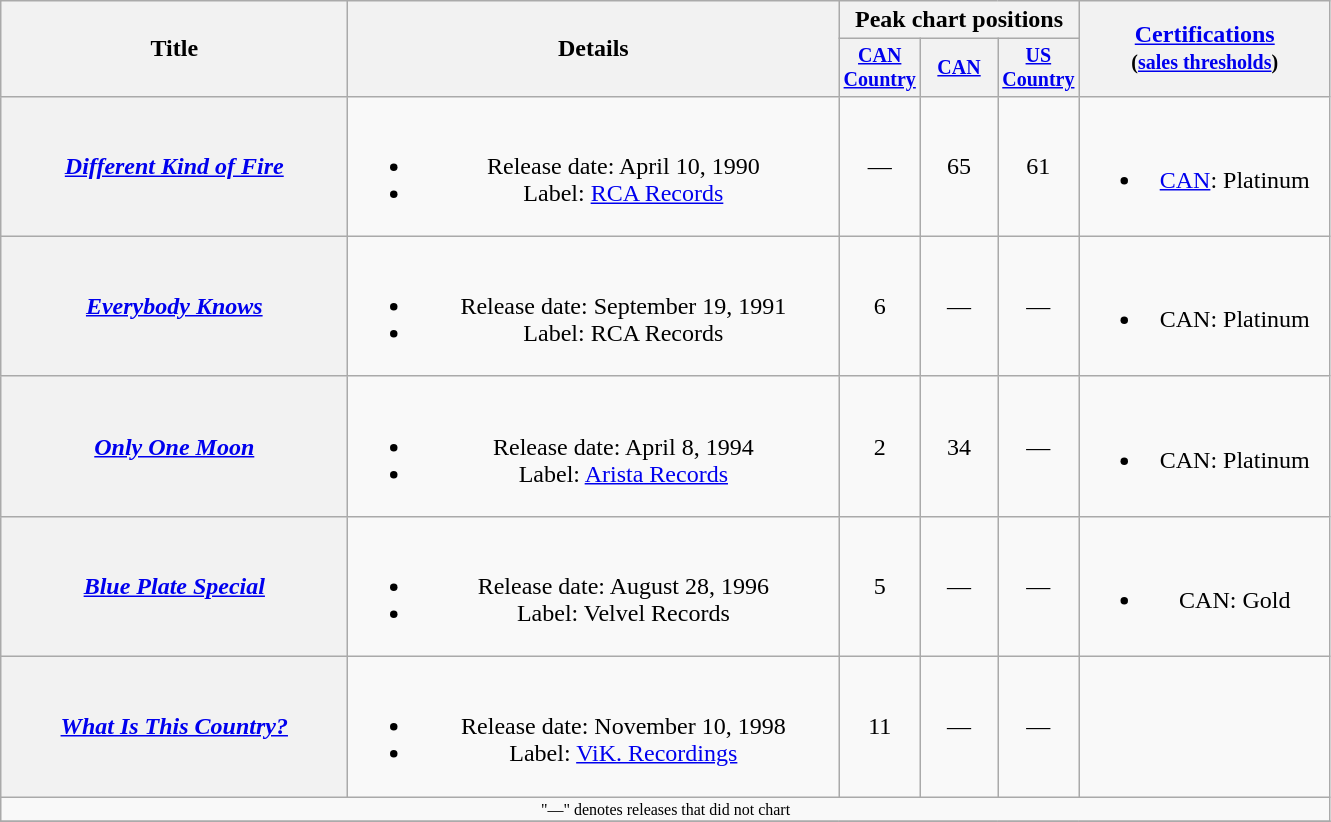<table class="wikitable plainrowheaders" style="text-align:center;">
<tr>
<th rowspan="2" style="width:14em;">Title</th>
<th rowspan="2" style="width:20em;">Details</th>
<th colspan="3">Peak chart positions</th>
<th rowspan="2" style="width:10em;"><a href='#'>Certifications</a><br><small>(<a href='#'>sales thresholds</a>)</small></th>
</tr>
<tr style="font-size:smaller;">
<th width="45"><a href='#'>CAN Country</a></th>
<th width="45"><a href='#'>CAN</a></th>
<th width="45"><a href='#'>US Country</a></th>
</tr>
<tr>
<th scope="row"><em><a href='#'>Different Kind of Fire</a></em></th>
<td><br><ul><li>Release date: April 10, 1990</li><li>Label: <a href='#'>RCA Records</a></li></ul></td>
<td>—</td>
<td>65</td>
<td>61</td>
<td><br><ul><li><a href='#'>CAN</a>: Platinum </li></ul></td>
</tr>
<tr>
<th scope="row"><em><a href='#'>Everybody Knows</a></em></th>
<td><br><ul><li>Release date: September 19, 1991</li><li>Label: RCA Records</li></ul></td>
<td>6</td>
<td>—</td>
<td>—</td>
<td><br><ul><li>CAN: Platinum</li></ul></td>
</tr>
<tr>
<th scope="row"><em><a href='#'>Only One Moon</a></em></th>
<td><br><ul><li>Release date: April 8, 1994</li><li>Label: <a href='#'>Arista Records</a></li></ul></td>
<td>2</td>
<td>34</td>
<td>—</td>
<td><br><ul><li>CAN: Platinum</li></ul></td>
</tr>
<tr>
<th scope="row"><em><a href='#'>Blue Plate Special</a></em></th>
<td><br><ul><li>Release date: August 28, 1996</li><li>Label: Velvel Records</li></ul></td>
<td>5</td>
<td>—</td>
<td>—</td>
<td><br><ul><li>CAN: Gold</li></ul></td>
</tr>
<tr>
<th scope="row"><em><a href='#'>What Is This Country?</a></em></th>
<td><br><ul><li>Release date: November 10, 1998</li><li>Label: <a href='#'>ViK. Recordings</a></li></ul></td>
<td>11</td>
<td>—</td>
<td>—</td>
<td></td>
</tr>
<tr>
<td colspan="6" style="font-size:8pt">"—" denotes releases that did not chart</td>
</tr>
<tr>
</tr>
</table>
